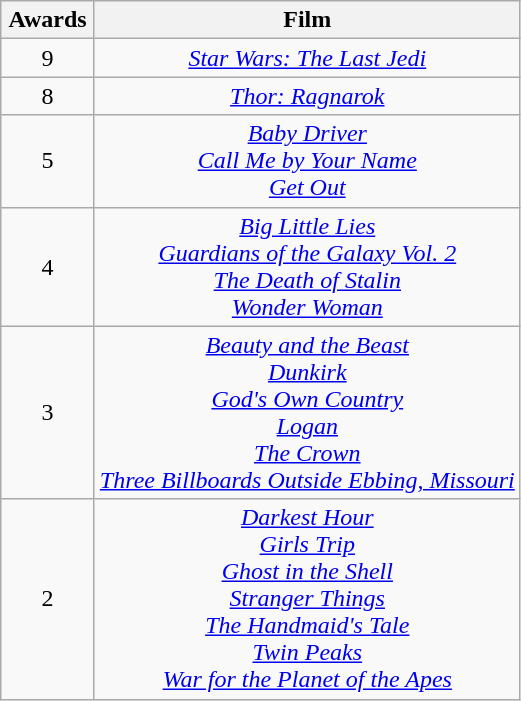<table class="wikitable" style="text-align:center;">
<tr>
<th scope="col" width="55">Awards</th>
<th scope="col">Film</th>
</tr>
<tr>
<td>9</td>
<td><em><a href='#'>Star Wars: The Last Jedi</a></em></td>
</tr>
<tr>
<td>8</td>
<td><em><a href='#'>Thor: Ragnarok</a></em></td>
</tr>
<tr>
<td>5</td>
<td><em><a href='#'>Baby Driver</a></em> <br> <em><a href='#'>Call Me by Your Name</a></em><br> <em><a href='#'>Get Out</a></em></td>
</tr>
<tr>
<td>4</td>
<td><em><a href='#'>Big Little Lies</a></em> <br> <em><a href='#'>Guardians of the Galaxy Vol. 2</a></em><br> <em><a href='#'>The Death of Stalin</a></em> <br> <em><a href='#'>Wonder Woman</a></em></td>
</tr>
<tr>
<td>3</td>
<td><em><a href='#'>Beauty and the Beast</a></em> <br> <em><a href='#'>Dunkirk</a></em> <br> <em><a href='#'>God's Own Country</a></em> <br> <em><a href='#'>Logan</a></em> <br> <em><a href='#'>The Crown</a></em><br> <em><a href='#'>Three Billboards Outside Ebbing, Missouri</a></em></td>
</tr>
<tr>
<td>2</td>
<td><em><a href='#'>Darkest Hour</a></em> <br> <em><a href='#'>Girls Trip</a></em> <br> <em><a href='#'>Ghost in the Shell</a></em> <br> <em><a href='#'>Stranger Things</a></em> <br> <em><a href='#'>The Handmaid's Tale</a></em> <br> <em><a href='#'>Twin Peaks</a></em> <br> <em><a href='#'>War for the Planet of the Apes</a></em></td>
</tr>
</table>
